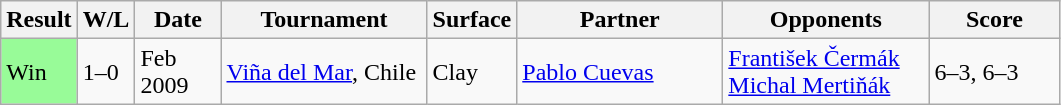<table class="sortable wikitable">
<tr>
<th style="width:40px">Result</th>
<th style="width:30px" class="unsortable">W/L</th>
<th style="width:50px">Date</th>
<th style="width:130px">Tournament</th>
<th style="width:50px">Surface</th>
<th style="width:130px">Partner</th>
<th style="width:130px">Opponents</th>
<th style="width:80px" class="unsortable">Score</th>
</tr>
<tr>
<td style="background:#98fb98;">Win</td>
<td>1–0</td>
<td>Feb 2009</td>
<td><a href='#'>Viña del Mar</a>, Chile</td>
<td>Clay</td>
<td> <a href='#'>Pablo Cuevas</a></td>
<td> <a href='#'>František Čermák</a><br> <a href='#'>Michal Mertiňák</a></td>
<td>6–3, 6–3</td>
</tr>
</table>
